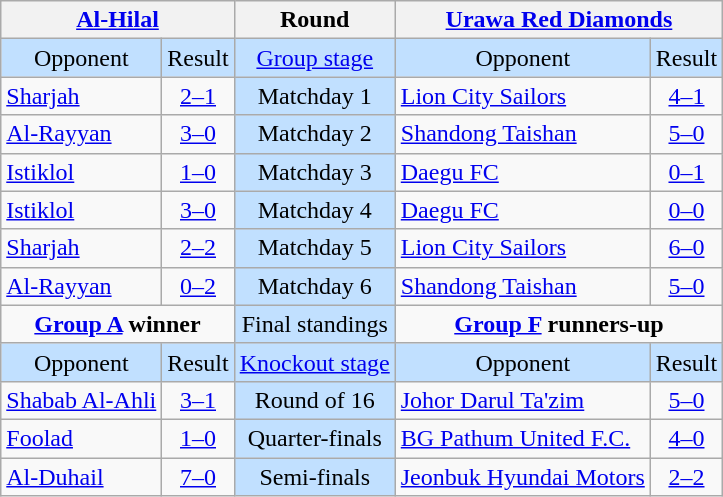<table class="wikitable" style="text-align:center;">
<tr>
<th colspan=2> <a href='#'>Al-Hilal</a></th>
<th>Round</th>
<th colspan=2> <a href='#'>Urawa Red Diamonds</a></th>
</tr>
<tr bgcolor=#c1e0ff>
<td>Opponent</td>
<td>Result</td>
<td><a href='#'>Group stage</a></td>
<td>Opponent</td>
<td>Result</td>
</tr>
<tr>
<td align=left> <a href='#'>Sharjah</a></td>
<td><a href='#'>2–1</a></td>
<td bgcolor=#c1e0ff>Matchday 1</td>
<td align=left> <a href='#'>Lion City Sailors</a></td>
<td><a href='#'>4–1</a></td>
</tr>
<tr>
<td align=left> <a href='#'>Al-Rayyan</a></td>
<td><a href='#'>3–0</a></td>
<td bgcolor=#c1e0ff>Matchday 2</td>
<td align=left> <a href='#'>Shandong Taishan</a></td>
<td><a href='#'>5–0</a></td>
</tr>
<tr>
<td align=left> <a href='#'>Istiklol</a></td>
<td><a href='#'>1–0</a></td>
<td bgcolor=#c1e0ff>Matchday 3</td>
<td align=left> <a href='#'>Daegu FC</a></td>
<td><a href='#'>0–1</a></td>
</tr>
<tr>
<td align=left> <a href='#'>Istiklol</a></td>
<td><a href='#'>3–0</a></td>
<td bgcolor=#c1e0ff>Matchday 4</td>
<td align=left> <a href='#'>Daegu FC</a></td>
<td><a href='#'>0–0</a></td>
</tr>
<tr>
<td align=left> <a href='#'>Sharjah</a></td>
<td><a href='#'>2–2</a></td>
<td bgcolor=#c1e0ff>Matchday 5</td>
<td align=left> <a href='#'>Lion City Sailors</a></td>
<td><a href='#'>6–0</a></td>
</tr>
<tr>
<td align=left> <a href='#'>Al-Rayyan</a></td>
<td><a href='#'>0–2</a></td>
<td bgcolor=#c1e0ff>Matchday 6</td>
<td align=left> <a href='#'>Shandong Taishan</a></td>
<td><a href='#'>5–0</a></td>
</tr>
<tr>
<td colspan=2 align=center valign=top><strong><a href='#'>Group A</a> winner</strong><br></td>
<td bgcolor=#c1e0ff>Final standings</td>
<td colspan=2 align=center valign=top><strong><a href='#'>Group F</a> runners-up</strong><br></td>
</tr>
<tr bgcolor=#c1e0ff>
<td>Opponent</td>
<td>Result</td>
<td><a href='#'>Knockout stage</a></td>
<td>Opponent</td>
<td>Result</td>
</tr>
<tr>
<td align=left> <a href='#'>Shabab Al-Ahli</a></td>
<td><a href='#'>3–1</a></td>
<td bgcolor=#c1e0ff>Round of 16</td>
<td align=left> <a href='#'>Johor Darul Ta'zim</a></td>
<td><a href='#'>5–0</a></td>
</tr>
<tr>
<td align=left> <a href='#'>Foolad</a></td>
<td><a href='#'>1–0</a></td>
<td bgcolor=#c1e0ff>Quarter-finals</td>
<td align=left> <a href='#'>BG Pathum United F.C. </a></td>
<td><a href='#'>4–0</a></td>
</tr>
<tr>
<td align=left> <a href='#'>Al-Duhail</a></td>
<td><a href='#'>7–0</a></td>
<td bgcolor=#c1e0ff>Semi-finals</td>
<td align=left> <a href='#'>Jeonbuk Hyundai Motors</a></td>
<td><a href='#'>2–2</a>  </td>
</tr>
</table>
